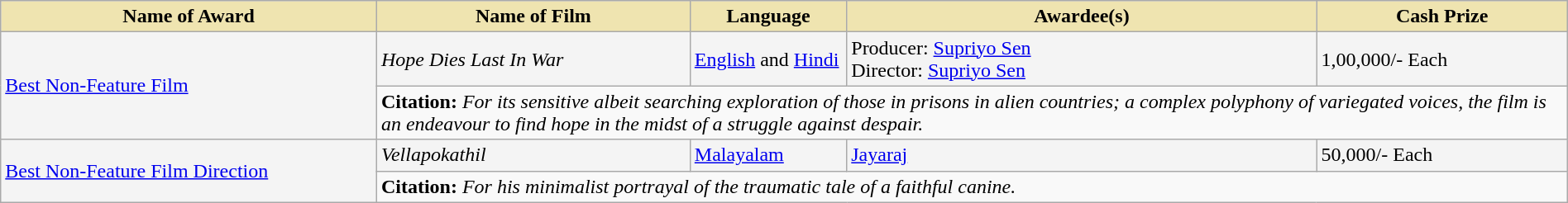<table class="wikitable" style="width:100%;">
<tr>
<th style="background-color:#EFE4B0;width:24%;">Name of Award</th>
<th style="background-color:#EFE4B0;width:20%;">Name of Film</th>
<th style="background-color:#EFE4B0;width:10%;">Language</th>
<th style="background-color:#EFE4B0;width:30%;">Awardee(s)</th>
<th style="background-color:#EFE4B0;width:16%;">Cash Prize</th>
</tr>
<tr style="background:#F4F4F4">
<td rowspan="2"><a href='#'>Best Non-Feature Film</a></td>
<td><em>Hope Dies Last In War</em></td>
<td><a href='#'>English</a> and <a href='#'>Hindi</a></td>
<td>Producer: <a href='#'>Supriyo Sen</a><br>Director: <a href='#'>Supriyo Sen</a></td>
<td> 1,00,000/- Each</td>
</tr>
<tr style="background:#F9F9F9">
<td colspan="4"><strong>Citation:</strong> <em>For its sensitive albeit searching exploration of those in prisons in alien countries; a complex polyphony of variegated voices, the film is an endeavour to find hope in the midst of a struggle against despair.</em></td>
</tr>
<tr style="background:#F4F4F4">
<td rowspan="2"><a href='#'>Best Non-Feature Film Direction</a></td>
<td><em>Vellapokathil</em></td>
<td><a href='#'>Malayalam</a></td>
<td><a href='#'>Jayaraj</a></td>
<td> 50,000/- Each</td>
</tr>
<tr style="background:#F9F9F9">
<td colspan="4"><strong>Citation:</strong> <em>For his minimalist portrayal of the traumatic tale of a faithful canine.</em></td>
</tr>
</table>
